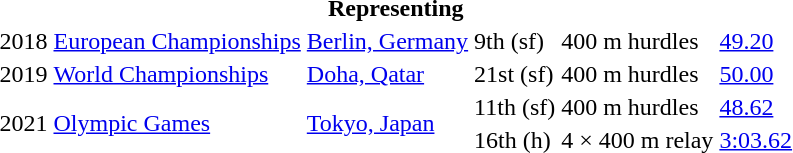<table>
<tr>
<th colspan="6">Representing </th>
</tr>
<tr>
<td>2018</td>
<td><a href='#'>European Championships</a></td>
<td><a href='#'>Berlin, Germany</a></td>
<td>9th (sf)</td>
<td>400 m hurdles</td>
<td><a href='#'>49.20</a></td>
</tr>
<tr>
<td>2019</td>
<td><a href='#'>World Championships</a></td>
<td><a href='#'>Doha, Qatar</a></td>
<td>21st (sf)</td>
<td>400 m hurdles</td>
<td><a href='#'>50.00</a></td>
</tr>
<tr>
<td rowspan=2>2021</td>
<td rowspan=2><a href='#'>Olympic Games</a></td>
<td rowspan=2><a href='#'>Tokyo, Japan</a></td>
<td>11th (sf)</td>
<td>400 m hurdles</td>
<td><a href='#'>48.62</a></td>
</tr>
<tr>
<td>16th (h)</td>
<td>4 × 400 m relay</td>
<td><a href='#'>3:03.62</a></td>
</tr>
</table>
